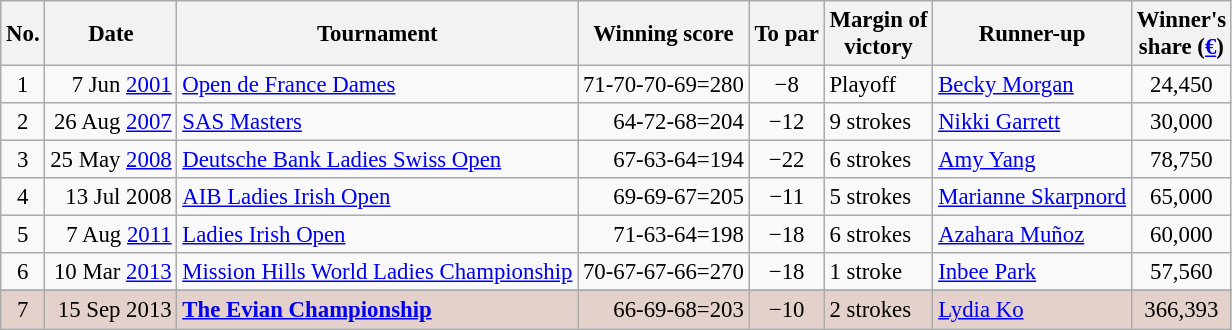<table class="wikitable" style="font-size:95%;">
<tr>
<th>No.</th>
<th>Date</th>
<th>Tournament</th>
<th>Winning score</th>
<th>To par</th>
<th>Margin of<br>victory</th>
<th>Runner-up</th>
<th>Winner's<br>share (<a href='#'>€</a>)</th>
</tr>
<tr>
<td align=center>1</td>
<td align=right>7 Jun <a href='#'>2001</a></td>
<td><a href='#'>Open de France Dames</a></td>
<td align=right>71-70-70-69=280</td>
<td align=center>−8</td>
<td>Playoff</td>
<td> <a href='#'>Becky Morgan</a></td>
<td align=center>24,450</td>
</tr>
<tr>
<td align=center>2</td>
<td align=right>26 Aug <a href='#'>2007</a></td>
<td><a href='#'>SAS Masters</a></td>
<td align=right>64-72-68=204</td>
<td align=center>−12</td>
<td>9 strokes</td>
<td> <a href='#'>Nikki Garrett</a></td>
<td align=center>30,000</td>
</tr>
<tr>
<td align=center>3</td>
<td align=right>25 May <a href='#'>2008</a></td>
<td><a href='#'>Deutsche Bank Ladies Swiss Open</a></td>
<td align=right>67-63-64=194</td>
<td align=center>−22</td>
<td>6 strokes</td>
<td> <a href='#'>Amy Yang</a></td>
<td align=center>78,750</td>
</tr>
<tr>
<td align=center>4</td>
<td align=right>13 Jul 2008</td>
<td><a href='#'>AIB Ladies Irish Open</a></td>
<td align=right>69-69-67=205</td>
<td align=center>−11</td>
<td>5 strokes</td>
<td> <a href='#'>Marianne Skarpnord</a></td>
<td align=center>65,000</td>
</tr>
<tr>
<td align=center>5</td>
<td align=right>7 Aug <a href='#'>2011</a></td>
<td><a href='#'>Ladies Irish Open</a></td>
<td align=right>71-63-64=198</td>
<td align=center>−18</td>
<td>6 strokes</td>
<td> <a href='#'>Azahara Muñoz</a></td>
<td align=center>60,000</td>
</tr>
<tr>
<td align=center>6</td>
<td align=right>10 Mar <a href='#'>2013</a></td>
<td><a href='#'>Mission Hills World Ladies Championship</a></td>
<td align=right>70-67-67-66=270</td>
<td align=center>−18</td>
<td>1 stroke</td>
<td> <a href='#'>Inbee Park</a></td>
<td align=center>57,560</td>
</tr>
<tr>
</tr>
<tr style="background:#e5d1cb;">
<td align=center>7</td>
<td align=right>15 Sep 2013</td>
<td><strong><a href='#'>The Evian Championship</a></strong></td>
<td align=right>66-69-68=203</td>
<td align=center>−10</td>
<td>2 strokes</td>
<td> <a href='#'>Lydia Ko</a></td>
<td align=center>366,393</td>
</tr>
</table>
